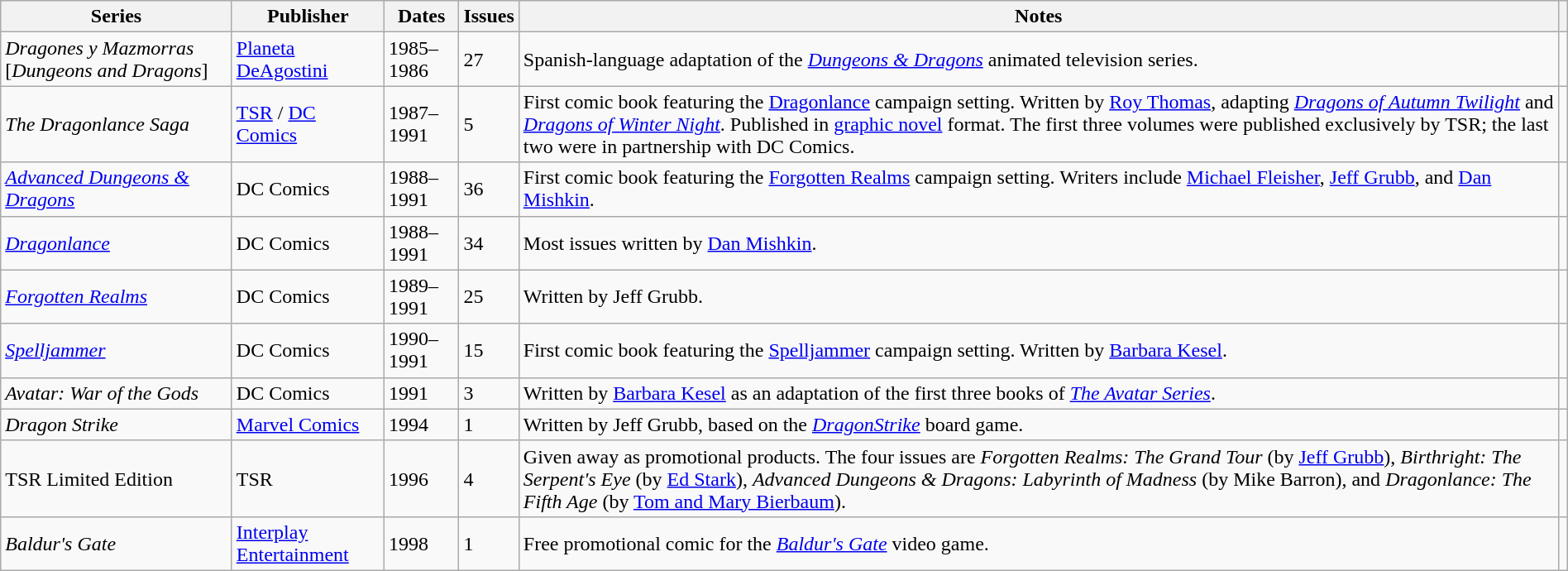<table class="wikitable sortable" width=100%>
<tr>
<th>Series</th>
<th>Publisher</th>
<th>Dates</th>
<th>Issues</th>
<th class=unsortable>Notes</th>
<th class=unsortable></th>
</tr>
<tr>
<td><em>Dragones y Mazmorras</em> [<em>Dungeons and Dragons</em>]</td>
<td><a href='#'>Planeta DeAgostini</a></td>
<td>1985–1986</td>
<td>27</td>
<td>Spanish-language adaptation of the <em><a href='#'>Dungeons & Dragons</a></em> animated television series.</td>
<td></td>
</tr>
<tr>
<td><em>The Dragonlance Saga</em></td>
<td><a href='#'>TSR</a> / <a href='#'>DC Comics</a></td>
<td>1987–1991</td>
<td>5</td>
<td>First comic book featuring the <a href='#'>Dragonlance</a> campaign setting. Written by <a href='#'>Roy Thomas</a>, adapting <em><a href='#'>Dragons of Autumn Twilight</a></em> and <em><a href='#'>Dragons of Winter Night</a></em>. Published in <a href='#'>graphic novel</a> format. The first three volumes were published exclusively by TSR; the last two were in partnership with DC Comics.</td>
<td></td>
</tr>
<tr>
<td><em><a href='#'>Advanced Dungeons & Dragons</a></em></td>
<td>DC Comics</td>
<td>1988–1991</td>
<td>36</td>
<td>First comic book featuring the <a href='#'>Forgotten Realms</a> campaign setting. Writers include <a href='#'>Michael Fleisher</a>, <a href='#'>Jeff Grubb</a>, and <a href='#'>Dan Mishkin</a>.</td>
<td></td>
</tr>
<tr>
<td><em><a href='#'>Dragonlance</a></em></td>
<td>DC Comics</td>
<td>1988–1991</td>
<td>34</td>
<td>Most issues written by <a href='#'>Dan Mishkin</a>.</td>
<td></td>
</tr>
<tr>
<td><em><a href='#'>Forgotten Realms</a></em></td>
<td>DC Comics</td>
<td>1989–1991</td>
<td>25</td>
<td>Written by Jeff Grubb.</td>
<td></td>
</tr>
<tr>
<td><em><a href='#'>Spelljammer</a></em></td>
<td>DC Comics</td>
<td>1990–1991</td>
<td>15</td>
<td>First comic book featuring the <a href='#'>Spelljammer</a> campaign setting. Written by <a href='#'>Barbara Kesel</a>.</td>
<td></td>
</tr>
<tr>
<td><em>Avatar: War of the Gods</em></td>
<td>DC Comics</td>
<td>1991</td>
<td>3</td>
<td>Written by <a href='#'>Barbara Kesel</a> as an adaptation of the first three books of <em><a href='#'>The Avatar Series</a></em>.</td>
<td></td>
</tr>
<tr>
<td><em>Dragon Strike</em></td>
<td><a href='#'>Marvel Comics</a></td>
<td>1994</td>
<td>1</td>
<td>Written by Jeff Grubb, based on the <em><a href='#'>DragonStrike</a></em> board game.</td>
<td></td>
</tr>
<tr>
<td>TSR Limited Edition</td>
<td>TSR</td>
<td>1996</td>
<td>4</td>
<td>Given away as promotional products. The four issues are <em>Forgotten Realms: The Grand Tour</em> (by <a href='#'>Jeff Grubb</a>), <em>Birthright: The Serpent's Eye</em> (by <a href='#'>Ed Stark</a>), <em>Advanced Dungeons & Dragons: Labyrinth of Madness</em> (by Mike Barron), and <em>Dragonlance: The Fifth Age</em> (by <a href='#'>Tom and Mary Bierbaum</a>).</td>
<td></td>
</tr>
<tr>
<td><em>Baldur's Gate</em></td>
<td><a href='#'>Interplay Entertainment</a></td>
<td>1998</td>
<td>1</td>
<td>Free promotional comic for the <em><a href='#'>Baldur's Gate</a></em> video game.</td>
<td></td>
</tr>
</table>
